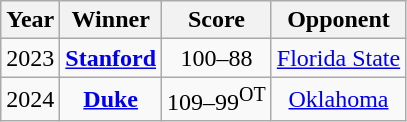<table class="wikitable" style="text-align: center">
<tr>
<th>Year</th>
<th>Winner</th>
<th>Score</th>
<th>Opponent</th>
</tr>
<tr>
<td>2023</td>
<td><strong><a href='#'>Stanford</a></strong></td>
<td>100–88</td>
<td><a href='#'>Florida State</a></td>
</tr>
<tr>
<td>2024</td>
<td><strong><a href='#'>Duke</a></strong></td>
<td>109–99<sup>OT</sup></td>
<td><a href='#'>Oklahoma</a></td>
</tr>
</table>
